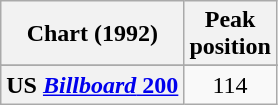<table class="wikitable sortable plainrowheaders" style="text-align:center">
<tr>
<th>Chart (1992)</th>
<th>Peak<br>position</th>
</tr>
<tr>
</tr>
<tr>
<th scope="row">US <a href='#'><em>Billboard</em> 200</a></th>
<td>114</td>
</tr>
</table>
